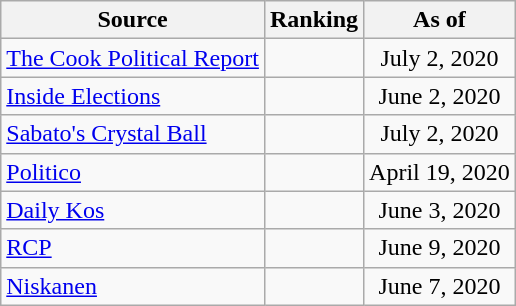<table class="wikitable" style="text-align:center">
<tr>
<th>Source</th>
<th>Ranking</th>
<th>As of</th>
</tr>
<tr>
<td align=left><a href='#'>The Cook Political Report</a></td>
<td></td>
<td>July 2, 2020</td>
</tr>
<tr>
<td align=left><a href='#'>Inside Elections</a></td>
<td></td>
<td>June 2, 2020</td>
</tr>
<tr>
<td align=left><a href='#'>Sabato's Crystal Ball</a></td>
<td></td>
<td>July 2, 2020</td>
</tr>
<tr>
<td align="left"><a href='#'>Politico</a></td>
<td></td>
<td>April 19, 2020</td>
</tr>
<tr>
<td align="left"><a href='#'>Daily Kos</a></td>
<td></td>
<td>June 3, 2020</td>
</tr>
<tr>
<td align="left"><a href='#'>RCP</a></td>
<td></td>
<td>June 9, 2020</td>
</tr>
<tr>
<td align="left"><a href='#'>Niskanen</a></td>
<td></td>
<td>June 7, 2020</td>
</tr>
</table>
